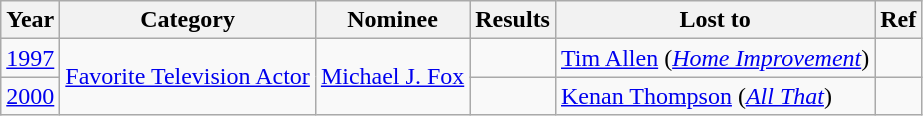<table class="wikitable">
<tr>
<th>Year</th>
<th>Category</th>
<th>Nominee</th>
<th>Results</th>
<th>Lost to</th>
<th>Ref</th>
</tr>
<tr>
<td><a href='#'>1997</a></td>
<td rowspan="2"><a href='#'>Favorite Television Actor</a></td>
<td rowspan="2"><a href='#'>Michael J. Fox</a></td>
<td></td>
<td><a href='#'>Tim Allen</a> (<em><a href='#'>Home Improvement</a></em>)</td>
<td></td>
</tr>
<tr>
<td><a href='#'>2000</a></td>
<td></td>
<td><a href='#'>Kenan Thompson</a> (<em><a href='#'>All That</a></em>)</td>
<td></td>
</tr>
</table>
